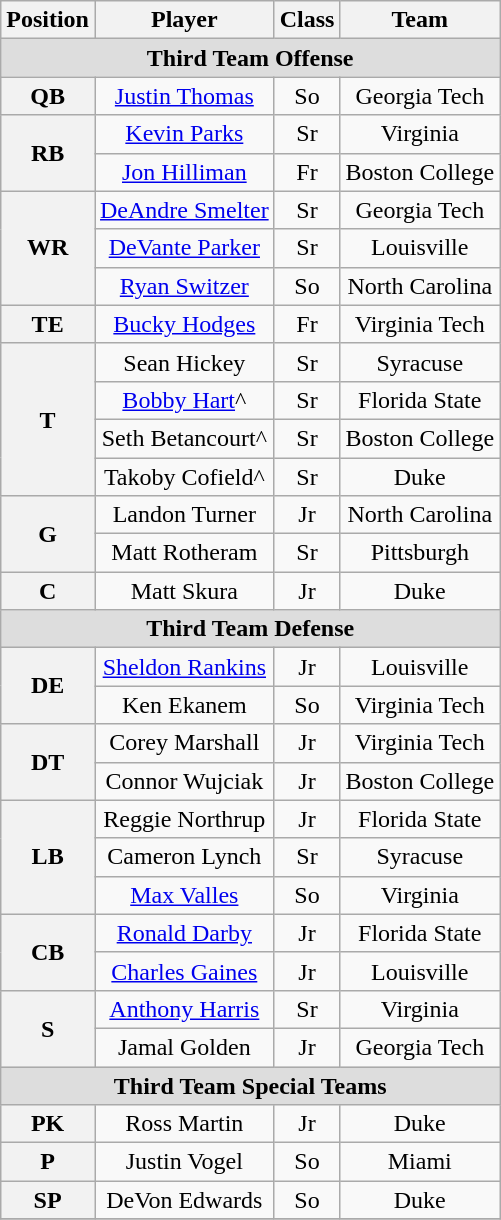<table class="wikitable">
<tr>
<th>Position</th>
<th>Player</th>
<th>Class</th>
<th>Team</th>
</tr>
<tr>
<td colspan="4" style="text-align:center; background:#ddd;"><strong>Third Team Offense</strong></td>
</tr>
<tr style="text-align:center;">
<th rowspan="1">QB</th>
<td><a href='#'>Justin Thomas</a></td>
<td>So</td>
<td>Georgia Tech</td>
</tr>
<tr style="text-align:center;">
<th rowspan="2">RB</th>
<td><a href='#'>Kevin Parks</a></td>
<td>Sr</td>
<td>Virginia</td>
</tr>
<tr style="text-align:center;">
<td><a href='#'>Jon Hilliman</a></td>
<td>Fr</td>
<td>Boston College</td>
</tr>
<tr style="text-align:center;">
<th rowspan="3">WR</th>
<td><a href='#'>DeAndre Smelter</a></td>
<td>Sr</td>
<td>Georgia Tech</td>
</tr>
<tr style="text-align:center;">
<td><a href='#'>DeVante Parker</a></td>
<td>Sr</td>
<td>Louisville</td>
</tr>
<tr style="text-align:center;">
<td><a href='#'>Ryan Switzer</a></td>
<td>So</td>
<td>North Carolina</td>
</tr>
<tr style="text-align:center;">
<th rowspan="1">TE</th>
<td><a href='#'>Bucky Hodges</a></td>
<td>Fr</td>
<td>Virginia Tech</td>
</tr>
<tr style="text-align:center;">
<th rowspan="4">T</th>
<td>Sean Hickey</td>
<td>Sr</td>
<td>Syracuse</td>
</tr>
<tr style="text-align:center;">
<td><a href='#'>Bobby Hart</a>^</td>
<td>Sr</td>
<td>Florida State</td>
</tr>
<tr style="text-align:center;">
<td>Seth Betancourt^</td>
<td>Sr</td>
<td>Boston College</td>
</tr>
<tr style="text-align:center;">
<td>Takoby Cofield^</td>
<td>Sr</td>
<td>Duke</td>
</tr>
<tr style="text-align:center;">
<th rowspan="2">G</th>
<td>Landon Turner</td>
<td>Jr</td>
<td>North Carolina</td>
</tr>
<tr style="text-align:center;">
<td>Matt Rotheram</td>
<td>Sr</td>
<td>Pittsburgh</td>
</tr>
<tr style="text-align:center;">
<th rowspan="1">C</th>
<td>Matt Skura</td>
<td>Jr</td>
<td>Duke</td>
</tr>
<tr style="text-align:center;">
<td colspan="4" style="text-align:center; background:#ddd;"><strong>Third Team Defense</strong></td>
</tr>
<tr style="text-align:center;">
<th rowspan="2">DE</th>
<td><a href='#'>Sheldon Rankins</a></td>
<td>Jr</td>
<td>Louisville</td>
</tr>
<tr style="text-align:center;">
<td>Ken Ekanem</td>
<td>So</td>
<td>Virginia Tech</td>
</tr>
<tr style="text-align:center;">
<th rowspan="2">DT</th>
<td>Corey Marshall</td>
<td>Jr</td>
<td>Virginia Tech</td>
</tr>
<tr style="text-align:center;">
<td>Connor Wujciak</td>
<td>Jr</td>
<td>Boston College</td>
</tr>
<tr style="text-align:center;">
<th rowspan="3">LB</th>
<td>Reggie Northrup</td>
<td>Jr</td>
<td>Florida State</td>
</tr>
<tr style="text-align:center;">
<td>Cameron Lynch</td>
<td>Sr</td>
<td>Syracuse</td>
</tr>
<tr style="text-align:center;">
<td><a href='#'>Max Valles</a></td>
<td>So</td>
<td>Virginia</td>
</tr>
<tr style="text-align:center;">
<th rowspan="2">CB</th>
<td><a href='#'>Ronald Darby</a></td>
<td>Jr</td>
<td>Florida State</td>
</tr>
<tr style="text-align:center;">
<td><a href='#'>Charles Gaines</a></td>
<td>Jr</td>
<td>Louisville</td>
</tr>
<tr style="text-align:center;">
<th rowspan="2">S</th>
<td><a href='#'>Anthony Harris</a></td>
<td>Sr</td>
<td>Virginia</td>
</tr>
<tr style="text-align:center;">
<td>Jamal Golden</td>
<td>Jr</td>
<td>Georgia Tech</td>
</tr>
<tr>
<td colspan="4" style="text-align:center; background:#ddd;"><strong>Third Team Special Teams</strong></td>
</tr>
<tr style="text-align:center;">
<th rowspan="1">PK</th>
<td>Ross Martin</td>
<td>Jr</td>
<td>Duke</td>
</tr>
<tr style="text-align:center;">
<th rowspan="1">P</th>
<td>Justin Vogel</td>
<td>So</td>
<td>Miami</td>
</tr>
<tr style="text-align:center;">
<th rowspan="1">SP</th>
<td>DeVon Edwards</td>
<td>So</td>
<td>Duke</td>
</tr>
<tr>
</tr>
</table>
